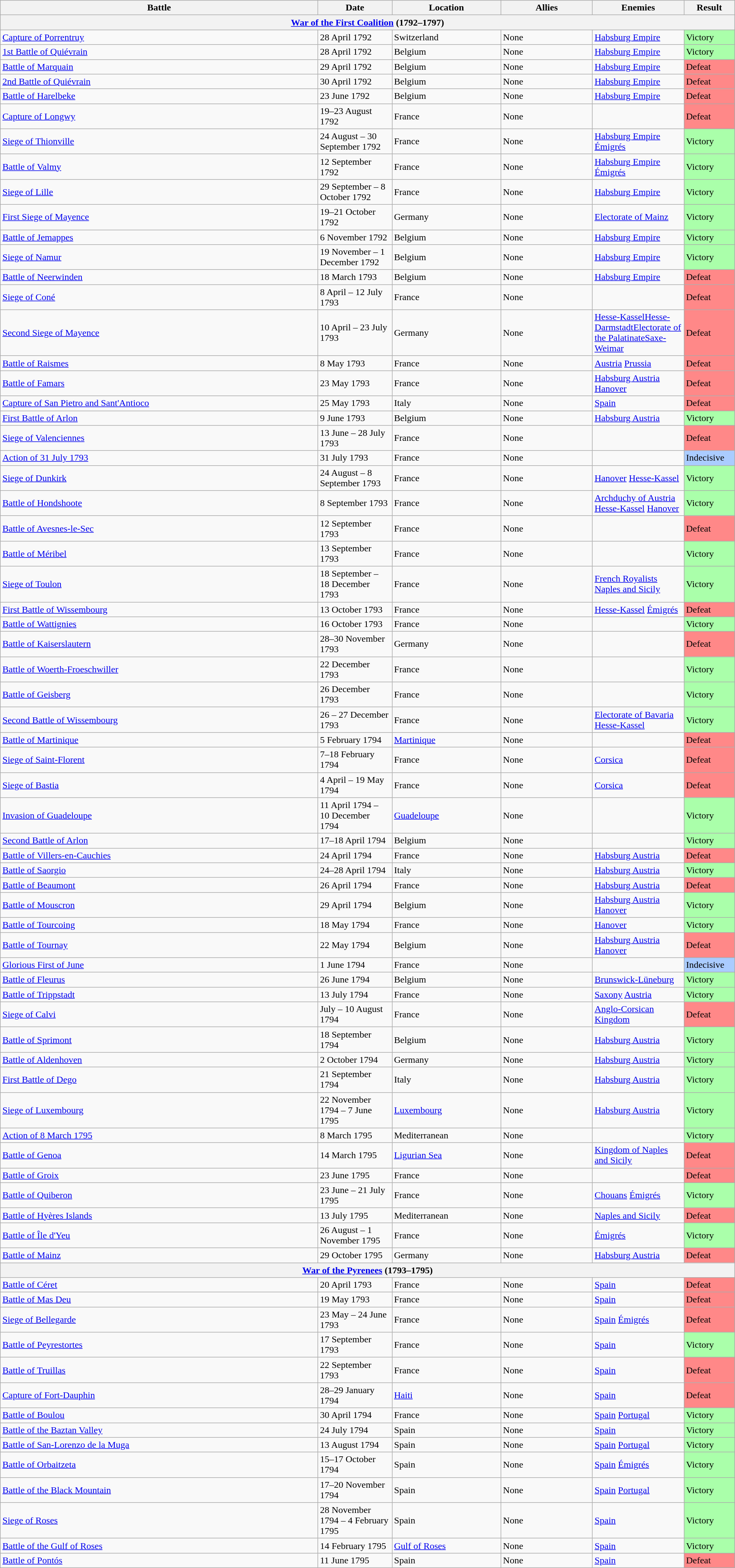<table class="wikitable sortable" width="100%">
<tr>
<th>Battle</th>
<th width="120">Date</th>
<th width="180">Location</th>
<th width="150">Allies</th>
<th width="150">Enemies</th>
<th width="80">Result</th>
</tr>
<tr>
<th colspan="6"><a href='#'>War of the First Coalition</a> (1792–1797)</th>
</tr>
<tr>
<td><a href='#'>Capture of Porrentruy</a></td>
<td>28 April 1792</td>
<td>Switzerland</td>
<td>None</td>
<td> <a href='#'>Habsburg Empire</a></td>
<td style="background:#AFA">Victory</td>
</tr>
<tr>
<td><a href='#'>1st Battle of Quiévrain</a></td>
<td>28 April 1792</td>
<td>Belgium</td>
<td>None</td>
<td> <a href='#'>Habsburg Empire</a></td>
<td style="background:#AFA">Victory</td>
</tr>
<tr>
<td><a href='#'>Battle of Marquain</a></td>
<td>29 April 1792</td>
<td>Belgium</td>
<td>None</td>
<td> <a href='#'>Habsburg Empire</a></td>
<td style="background:#F88">Defeat</td>
</tr>
<tr>
<td><a href='#'>2nd Battle of Quiévrain</a></td>
<td>30 April 1792</td>
<td>Belgium</td>
<td>None</td>
<td> <a href='#'>Habsburg Empire</a></td>
<td style="background:#F88">Defeat</td>
</tr>
<tr>
<td><a href='#'>Battle of Harelbeke</a></td>
<td>23 June 1792</td>
<td>Belgium</td>
<td>None</td>
<td> <a href='#'>Habsburg Empire</a></td>
<td style="background:#F88">Defeat</td>
</tr>
<tr>
<td><a href='#'>Capture of Longwy</a></td>
<td>19–23 August 1792</td>
<td>France</td>
<td>None</td>
<td></td>
<td style="background:#F88">Defeat</td>
</tr>
<tr>
<td><a href='#'>Siege of Thionville</a></td>
<td>24 August – 30 September 1792</td>
<td>France</td>
<td>None</td>
<td> <a href='#'>Habsburg Empire</a> <a href='#'>Émigrés</a></td>
<td style="background:#AFA">Victory</td>
</tr>
<tr>
<td><a href='#'>Battle of Valmy</a></td>
<td>12 September 1792</td>
<td>France</td>
<td>None</td>
<td> <a href='#'>Habsburg Empire</a> <a href='#'>Émigrés</a></td>
<td style="background:#AFA">Victory</td>
</tr>
<tr>
<td><a href='#'>Siege of Lille</a></td>
<td>29 September – 8 October 1792</td>
<td>France</td>
<td>None</td>
<td> <a href='#'>Habsburg Empire</a></td>
<td style="background:#AFA">Victory</td>
</tr>
<tr>
<td><a href='#'>First Siege of Mayence</a></td>
<td>19–21 October 1792</td>
<td>Germany</td>
<td>None</td>
<td> <a href='#'>Electorate of Mainz</a></td>
<td style="background:#AFA">Victory</td>
</tr>
<tr>
<td><a href='#'>Battle of Jemappes</a></td>
<td>6 November 1792</td>
<td>Belgium</td>
<td>None</td>
<td> <a href='#'>Habsburg Empire</a></td>
<td style="background:#AFA">Victory</td>
</tr>
<tr>
<td><a href='#'>Siege of Namur</a></td>
<td>19 November – 1 December 1792</td>
<td>Belgium</td>
<td>None</td>
<td> <a href='#'>Habsburg Empire</a></td>
<td style="background:#AFA">Victory</td>
</tr>
<tr>
<td><a href='#'>Battle of Neerwinden</a></td>
<td>18 March 1793</td>
<td>Belgium</td>
<td>None</td>
<td> <a href='#'>Habsburg Empire</a></td>
<td style="background:#F88">Defeat</td>
</tr>
<tr>
<td><a href='#'>Siege of Coné</a></td>
<td>8 April – 12 July 1793</td>
<td>France</td>
<td>None</td>
<td></td>
<td style="background:#F88">Defeat</td>
</tr>
<tr>
<td><a href='#'>Second Siege of Mayence</a></td>
<td>10 April – 23 July 1793</td>
<td>Germany</td>
<td>None</td>
<td> <a href='#'>Hesse-Kassel</a><a href='#'>Hesse-Darmstadt</a><a href='#'>Electorate of the Palatinate</a><a href='#'>Saxe-Weimar</a></td>
<td style="background:#F88">Defeat</td>
</tr>
<tr>
<td><a href='#'>Battle of Raismes</a></td>
<td>8 May 1793</td>
<td>France</td>
<td>None</td>
<td> <a href='#'>Austria</a> <a href='#'>Prussia</a></td>
<td style="background:#F88">Defeat</td>
</tr>
<tr>
<td><a href='#'>Battle of Famars</a></td>
<td>23 May 1793</td>
<td>France</td>
<td>None</td>
<td><a href='#'>Habsburg Austria</a> <a href='#'>Hanover</a></td>
<td style="background:#F88">Defeat</td>
</tr>
<tr>
<td><a href='#'>Capture of San Pietro and Sant'Antioco</a></td>
<td>25 May 1793</td>
<td>Italy</td>
<td>None</td>
<td> <a href='#'>Spain</a></td>
<td style="background:#F88">Defeat</td>
</tr>
<tr>
<td><a href='#'>First Battle of Arlon</a></td>
<td>9 June 1793</td>
<td>Belgium</td>
<td>None</td>
<td><a href='#'>Habsburg Austria</a></td>
<td style="background:#AFA">Victory</td>
</tr>
<tr>
<td><a href='#'>Siege of Valenciennes</a></td>
<td>13 June – 28 July 1793</td>
<td>France</td>
<td>None</td>
<td></td>
<td style="background:#F88">Defeat</td>
</tr>
<tr>
<td><a href='#'>Action of 31 July 1793</a></td>
<td>31 July 1793</td>
<td>France</td>
<td>None</td>
<td></td>
<td style="background:#ACF">Indecisive</td>
</tr>
<tr>
<td><a href='#'>Siege of Dunkirk</a></td>
<td>24 August – 8 September 1793</td>
<td>France</td>
<td>None</td>
<td> <a href='#'>Hanover</a> <a href='#'>Hesse-Kassel</a></td>
<td style="background:#AFA">Victory</td>
</tr>
<tr>
<td><a href='#'>Battle of Hondshoote</a></td>
<td>8 September 1793</td>
<td>France</td>
<td>None</td>
<td> <a href='#'>Archduchy of Austria</a> <a href='#'>Hesse-Kassel</a> <a href='#'>Hanover</a></td>
<td style="background:#AFA">Victory</td>
</tr>
<tr>
<td><a href='#'>Battle of Avesnes-le-Sec</a></td>
<td>12 September 1793</td>
<td>France</td>
<td>None</td>
<td></td>
<td style="background:#F88">Defeat</td>
</tr>
<tr>
<td><a href='#'>Battle of Méribel</a></td>
<td>13 September 1793</td>
<td>France</td>
<td>None</td>
<td></td>
<td style="background:#AFA">Victory</td>
</tr>
<tr>
<td><a href='#'>Siege of Toulon</a></td>
<td>18 September – 18 December 1793</td>
<td>France</td>
<td>None</td>
<td> <a href='#'>French Royalists</a> <a href='#'>Naples and Sicily</a></td>
<td style="background:#AFA">Victory</td>
</tr>
<tr>
<td><a href='#'>First Battle of Wissembourg</a></td>
<td>13 October 1793</td>
<td>France</td>
<td>None</td>
<td> <a href='#'>Hesse-Kassel</a> <a href='#'>Émigrés</a></td>
<td style="background:#F88">Defeat</td>
</tr>
<tr>
<td><a href='#'>Battle of Wattignies</a></td>
<td>16 October 1793</td>
<td>France</td>
<td>None</td>
<td></td>
<td style="background:#AFA">Victory</td>
</tr>
<tr>
<td><a href='#'>Battle of Kaiserslautern</a></td>
<td>28–30 November 1793</td>
<td>Germany</td>
<td>None</td>
<td></td>
<td style="background:#F88">Defeat</td>
</tr>
<tr>
<td><a href='#'>Battle of Woerth-Froeschwiller</a></td>
<td>22 December 1793</td>
<td>France</td>
<td>None</td>
<td></td>
<td style="background:#AFA">Victory</td>
</tr>
<tr>
<td><a href='#'>Battle of Geisberg</a></td>
<td>26 December 1793</td>
<td>France</td>
<td>None</td>
<td></td>
<td style="background:#AFA">Victory</td>
</tr>
<tr>
<td><a href='#'>Second Battle of Wissembourg</a></td>
<td>26 – 27 December 1793</td>
<td>France</td>
<td>None</td>
<td> <a href='#'>Electorate of Bavaria</a> <a href='#'>Hesse-Kassel</a></td>
<td style="background:#AFA">Victory</td>
</tr>
<tr>
<td><a href='#'>Battle of Martinique</a></td>
<td>5 February 1794</td>
<td><a href='#'>Martinique</a></td>
<td>None</td>
<td></td>
<td style="background:#F88">Defeat</td>
</tr>
<tr>
<td><a href='#'>Siege of Saint-Florent</a></td>
<td>7–18 February 1794</td>
<td>France</td>
<td>None</td>
<td><a href='#'>Corsica</a></td>
<td style="background:#F88">Defeat</td>
</tr>
<tr>
<td><a href='#'>Siege of Bastia</a></td>
<td>4 April – 19 May 1794</td>
<td>France</td>
<td>None</td>
<td><a href='#'>Corsica</a></td>
<td style="background:#F88">Defeat</td>
</tr>
<tr>
<td><a href='#'>Invasion of Guadeloupe</a></td>
<td>11 April 1794 – 10 December 1794</td>
<td><a href='#'>Guadeloupe</a></td>
<td>None</td>
<td></td>
<td style="background:#AFA">Victory</td>
</tr>
<tr>
<td><a href='#'>Second Battle of Arlon</a></td>
<td>17–18 April 1794</td>
<td>Belgium</td>
<td>None</td>
<td></td>
<td style="background:#AFA">Victory</td>
</tr>
<tr>
<td><a href='#'>Battle of Villers-en-Cauchies</a></td>
<td>24 April 1794</td>
<td>France</td>
<td>None</td>
<td> <a href='#'>Habsburg Austria</a></td>
<td style="background:#F88">Defeat</td>
</tr>
<tr>
<td><a href='#'>Battle of Saorgio</a></td>
<td>24–28 April 1794</td>
<td>Italy</td>
<td>None</td>
<td> <a href='#'>Habsburg Austria</a></td>
<td style="background:#AFA">Victory</td>
</tr>
<tr>
<td><a href='#'>Battle of Beaumont</a></td>
<td>26 April 1794</td>
<td>France</td>
<td>None</td>
<td> <a href='#'>Habsburg Austria</a></td>
<td style="background:#F88">Defeat</td>
</tr>
<tr>
<td><a href='#'>Battle of Mouscron</a></td>
<td>29 April 1794</td>
<td>Belgium</td>
<td>None</td>
<td> <a href='#'>Habsburg Austria</a> <a href='#'>Hanover</a></td>
<td style="background:#AFA">Victory</td>
</tr>
<tr>
<td><a href='#'>Battle of Tourcoing</a></td>
<td>18 May 1794</td>
<td>France</td>
<td>None</td>
<td> <a href='#'>Hanover</a></td>
<td style="background:#AFA">Victory</td>
</tr>
<tr>
<td><a href='#'>Battle of Tournay</a></td>
<td>22 May 1794</td>
<td>Belgium</td>
<td>None</td>
<td> <a href='#'>Habsburg Austria</a> <a href='#'>Hanover</a></td>
<td style="background:#F88">Defeat</td>
</tr>
<tr>
<td><a href='#'>Glorious First of June</a></td>
<td>1 June 1794</td>
<td>France</td>
<td>None</td>
<td></td>
<td style="background:#ACF">Indecisive</td>
</tr>
<tr>
<td><a href='#'>Battle of Fleurus</a></td>
<td>26 June 1794</td>
<td>Belgium</td>
<td>None</td>
<td> <a href='#'>Brunswick-Lüneburg</a></td>
<td style="background:#AFA">Victory</td>
</tr>
<tr>
<td><a href='#'>Battle of Trippstadt</a></td>
<td>13 July 1794</td>
<td>France</td>
<td>None</td>
<td> <a href='#'>Saxony</a> <a href='#'>Austria</a></td>
<td style="background:#AFA">Victory</td>
</tr>
<tr>
<td><a href='#'>Siege of Calvi</a></td>
<td>July – 10 August 1794</td>
<td>France</td>
<td>None</td>
<td> <a href='#'>Anglo-Corsican Kingdom</a></td>
<td style="background:#F88">Defeat</td>
</tr>
<tr>
<td><a href='#'>Battle of Sprimont</a></td>
<td>18 September 1794</td>
<td>Belgium</td>
<td>None</td>
<td> <a href='#'>Habsburg Austria</a></td>
<td style="background:#AFA">Victory</td>
</tr>
<tr>
<td><a href='#'>Battle of Aldenhoven</a></td>
<td>2 October 1794</td>
<td>Germany</td>
<td>None</td>
<td> <a href='#'>Habsburg Austria</a></td>
<td style="background:#AFA">Victory</td>
</tr>
<tr>
<td><a href='#'>First Battle of Dego</a></td>
<td>21 September 1794</td>
<td>Italy</td>
<td>None</td>
<td> <a href='#'>Habsburg Austria</a></td>
<td style="background:#AFA">Victory</td>
</tr>
<tr>
<td><a href='#'>Siege of Luxembourg</a></td>
<td>22 November 1794 – 7 June 1795</td>
<td><a href='#'>Luxembourg</a></td>
<td>None</td>
<td> <a href='#'>Habsburg Austria</a></td>
<td style="background:#AFA">Victory</td>
</tr>
<tr>
<td><a href='#'>Action of 8 March 1795</a></td>
<td>8 March 1795</td>
<td>Mediterranean</td>
<td>None</td>
<td></td>
<td style="background:#AFA">Victory</td>
</tr>
<tr>
<td><a href='#'>Battle of Genoa</a></td>
<td>14 March 1795</td>
<td><a href='#'>Ligurian Sea</a></td>
<td>None</td>
<td> <a href='#'>Kingdom of Naples and Sicily</a></td>
<td style="background:#F88">Defeat</td>
</tr>
<tr>
<td><a href='#'>Battle of Groix</a></td>
<td>23 June 1795</td>
<td>France</td>
<td>None</td>
<td></td>
<td style="background:#F88">Defeat</td>
</tr>
<tr>
<td><a href='#'>Battle of Quiberon</a></td>
<td>23 June – 21 July 1795</td>
<td>France</td>
<td>None</td>
<td> <a href='#'>Chouans</a> <a href='#'>Émigrés</a></td>
<td style="background:#AFA">Victory</td>
</tr>
<tr>
<td><a href='#'>Battle of Hyères Islands</a></td>
<td>13 July 1795</td>
<td>Mediterranean</td>
<td>None</td>
<td> <a href='#'>Naples and Sicily</a></td>
<td style="background:#F88">Defeat</td>
</tr>
<tr>
<td><a href='#'>Battle of Île d'Yeu</a></td>
<td>26 August – 1 November 1795</td>
<td>France</td>
<td>None</td>
<td> <a href='#'>Émigrés</a></td>
<td style="background:#AFA">Victory</td>
</tr>
<tr>
<td><a href='#'>Battle of Mainz</a></td>
<td>29 October 1795</td>
<td>Germany</td>
<td>None</td>
<td> <a href='#'>Habsburg Austria</a></td>
<td style="background:#F88">Defeat</td>
</tr>
<tr>
<th colspan="6"><a href='#'>War of the Pyrenees</a> (1793–1795)</th>
</tr>
<tr>
<td><a href='#'>Battle of Céret</a></td>
<td>20 April 1793</td>
<td>France</td>
<td>None</td>
<td> <a href='#'>Spain</a></td>
<td style="background:#F88">Defeat</td>
</tr>
<tr>
<td><a href='#'>Battle of Mas Deu</a></td>
<td>19 May 1793</td>
<td>France</td>
<td>None</td>
<td> <a href='#'>Spain</a></td>
<td style="background:#F88">Defeat</td>
</tr>
<tr>
<td><a href='#'>Siege of Bellegarde</a></td>
<td>23 May – 24 June 1793</td>
<td>France</td>
<td>None</td>
<td> <a href='#'>Spain</a> <a href='#'>Émigrés</a></td>
<td style="background:#F88">Defeat</td>
</tr>
<tr>
<td><a href='#'>Battle of Peyrestortes</a></td>
<td>17 September 1793</td>
<td>France</td>
<td>None</td>
<td> <a href='#'>Spain</a></td>
<td style="background:#AFA">Victory</td>
</tr>
<tr>
<td><a href='#'>Battle of Truillas</a></td>
<td>22 September 1793</td>
<td>France</td>
<td>None</td>
<td> <a href='#'>Spain</a></td>
<td style="background:#F88">Defeat</td>
</tr>
<tr>
<td><a href='#'>Capture of Fort-Dauphin</a></td>
<td>28–29 January 1794</td>
<td><a href='#'>Haiti</a></td>
<td>None</td>
<td> <a href='#'>Spain</a></td>
<td style="background:#F88">Defeat</td>
</tr>
<tr>
<td><a href='#'>Battle of Boulou</a></td>
<td>30 April 1794</td>
<td>France</td>
<td>None</td>
<td> <a href='#'>Spain</a> <a href='#'>Portugal</a></td>
<td style="background:#AFA">Victory</td>
</tr>
<tr>
<td><a href='#'>Battle of the Baztan Valley</a></td>
<td>24 July 1794</td>
<td>Spain</td>
<td>None</td>
<td> <a href='#'>Spain</a></td>
<td style="background:#AFA">Victory</td>
</tr>
<tr>
<td><a href='#'>Battle of San-Lorenzo de la Muga</a></td>
<td>13 August 1794</td>
<td>Spain</td>
<td>None</td>
<td> <a href='#'>Spain</a> <a href='#'>Portugal</a></td>
<td style="background:#AFA">Victory</td>
</tr>
<tr>
<td><a href='#'>Battle of Orbaitzeta</a></td>
<td>15–17 October 1794</td>
<td>Spain</td>
<td>None</td>
<td> <a href='#'>Spain</a> <a href='#'>Émigrés</a></td>
<td style="background:#AFA">Victory</td>
</tr>
<tr>
<td><a href='#'>Battle of the Black Mountain</a></td>
<td>17–20 November 1794</td>
<td>Spain</td>
<td>None</td>
<td> <a href='#'>Spain</a> <a href='#'>Portugal</a></td>
<td style="background:#AFA">Victory</td>
</tr>
<tr>
<td><a href='#'>Siege of Roses</a></td>
<td>28 November 1794 – 4 February 1795</td>
<td>Spain</td>
<td>None</td>
<td> <a href='#'>Spain</a></td>
<td style="background:#AFA">Victory</td>
</tr>
<tr>
<td><a href='#'>Battle of the Gulf of Roses</a></td>
<td>14 February 1795</td>
<td><a href='#'>Gulf of Roses</a></td>
<td>None</td>
<td> <a href='#'>Spain</a></td>
<td style="background:#AFA">Victory</td>
</tr>
<tr>
<td><a href='#'>Battle of Pontós</a></td>
<td>11 June 1795</td>
<td>Spain</td>
<td>None</td>
<td> <a href='#'>Spain</a></td>
<td style="background:#F88">Defeat</td>
</tr>
</table>
